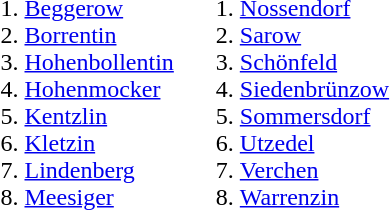<table>
<tr>
<td valign=top><br><ol><li><a href='#'>Beggerow</a></li><li><a href='#'>Borrentin</a></li><li><a href='#'>Hohenbollentin</a></li><li><a href='#'>Hohenmocker</a></li><li><a href='#'>Kentzlin</a></li><li><a href='#'>Kletzin</a></li><li><a href='#'>Lindenberg</a></li><li><a href='#'>Meesiger</a></li></ol></td>
<td valign=top><br><ol>
<li> <a href='#'>Nossendorf</a> 
<li> <a href='#'>Sarow</a> 
<li> <a href='#'>Schönfeld</a> 
<li> <a href='#'>Siedenbrünzow</a> 
<li> <a href='#'>Sommersdorf</a> 
<li> <a href='#'>Utzedel</a> 
<li> <a href='#'>Verchen</a> 
<li> <a href='#'>Warrenzin</a> 
</ol></td>
</tr>
</table>
